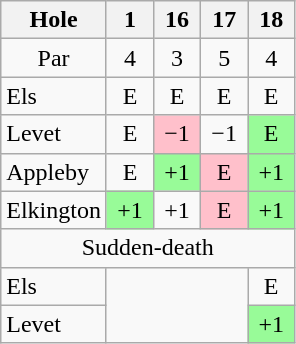<table class="wikitable" style="text-align:center">
<tr>
<th>Hole</th>
<th>  1  </th>
<th> 16 </th>
<th> 17 </th>
<th> 18 </th>
</tr>
<tr>
<td>Par</td>
<td>4</td>
<td>3</td>
<td>5</td>
<td>4</td>
</tr>
<tr>
<td align=left> Els</td>
<td>E</td>
<td>E</td>
<td>E</td>
<td>E</td>
</tr>
<tr>
<td align=left> Levet</td>
<td>E</td>
<td style="background: Pink;">−1</td>
<td>−1</td>
<td style="background: PaleGreen;">E</td>
</tr>
<tr>
<td align=left> Appleby</td>
<td>E</td>
<td style="background: PaleGreen;">+1</td>
<td style="background: Pink;">E</td>
<td style="background: PaleGreen;">+1</td>
</tr>
<tr>
<td align=left> Elkington</td>
<td style="background: PaleGreen;">+1</td>
<td>+1</td>
<td style="background: Pink;">E</td>
<td style="background: PaleGreen;">+1</td>
</tr>
<tr>
<td colspan="5" style="text-align:center;">Sudden-death</td>
</tr>
<tr>
<td align=left> Els</td>
<td colspan=3 rowspan=2></td>
<td>E</td>
</tr>
<tr>
<td align=left> Levet</td>
<td style="background: PaleGreen;">+1</td>
</tr>
</table>
